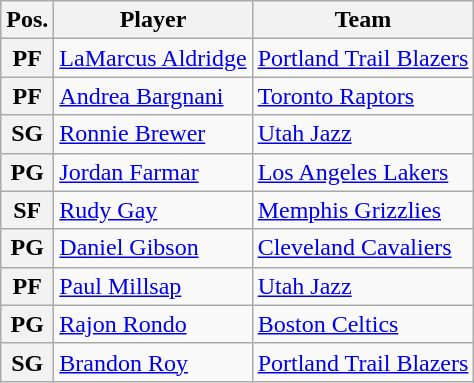<table class="wikitable">
<tr>
<th>Pos.</th>
<th>Player</th>
<th>Team</th>
</tr>
<tr>
<th>PF</th>
<td><a href='#'>LaMarcus Aldridge</a></td>
<td><a href='#'>Portland Trail Blazers</a></td>
</tr>
<tr>
<th>PF</th>
<td><a href='#'>Andrea Bargnani</a></td>
<td><a href='#'>Toronto Raptors</a></td>
</tr>
<tr>
<th>SG</th>
<td><a href='#'>Ronnie Brewer</a></td>
<td><a href='#'>Utah Jazz</a></td>
</tr>
<tr>
<th>PG</th>
<td><a href='#'>Jordan Farmar</a></td>
<td><a href='#'>Los Angeles Lakers</a></td>
</tr>
<tr>
<th>SF</th>
<td><a href='#'>Rudy Gay</a></td>
<td><a href='#'>Memphis Grizzlies</a></td>
</tr>
<tr>
<th>PG</th>
<td><a href='#'>Daniel Gibson</a></td>
<td><a href='#'>Cleveland Cavaliers</a></td>
</tr>
<tr>
<th>PF</th>
<td><a href='#'>Paul Millsap</a></td>
<td><a href='#'>Utah Jazz</a></td>
</tr>
<tr>
<th>PG</th>
<td><a href='#'>Rajon Rondo</a></td>
<td><a href='#'>Boston Celtics</a></td>
</tr>
<tr>
<th>SG</th>
<td><a href='#'>Brandon Roy</a></td>
<td><a href='#'>Portland Trail Blazers</a></td>
</tr>
</table>
